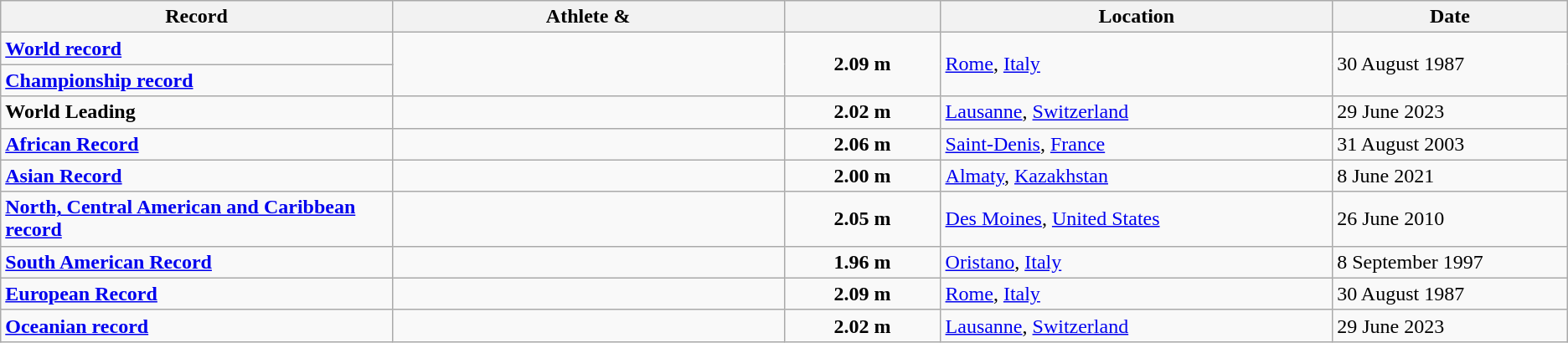<table class="wikitable">
<tr>
<th width=25% align=center>Record</th>
<th width=25% align=center>Athlete & </th>
<th width=10% align=center></th>
<th width=25% align=center>Location</th>
<th width=15% align=center>Date</th>
</tr>
<tr>
<td><strong><a href='#'>World record</a></strong></td>
<td rowspan=2></td>
<td rowspan=2 align=center><strong>2.09 m</strong></td>
<td rowspan=2><a href='#'>Rome</a>, <a href='#'>Italy</a></td>
<td rowspan=2>30 August 1987</td>
</tr>
<tr>
<td><strong><a href='#'>Championship record</a></strong></td>
</tr>
<tr>
<td><strong>World Leading</strong></td>
<td></td>
<td align=center><strong>2.02 m</strong></td>
<td><a href='#'>Lausanne</a>, <a href='#'>Switzerland</a></td>
<td>29 June 2023</td>
</tr>
<tr>
<td><strong><a href='#'>African Record</a></strong></td>
<td></td>
<td align=center><strong>2.06 m</strong></td>
<td><a href='#'>Saint-Denis</a>, <a href='#'>France</a></td>
<td>31 August 2003</td>
</tr>
<tr>
<td><strong><a href='#'>Asian Record</a></strong></td>
<td></td>
<td align=center><strong>2.00 m</strong></td>
<td><a href='#'>Almaty</a>, <a href='#'>Kazakhstan</a></td>
<td>8 June 2021</td>
</tr>
<tr>
<td><strong><a href='#'>North, Central American and Caribbean record</a></strong></td>
<td></td>
<td align=center><strong>2.05 m</strong></td>
<td><a href='#'>Des Moines</a>, <a href='#'>United States</a></td>
<td>26 June 2010</td>
</tr>
<tr>
<td><strong><a href='#'>South American Record</a></strong></td>
<td></td>
<td align=center><strong>1.96 m</strong></td>
<td><a href='#'>Oristano</a>, <a href='#'>Italy</a></td>
<td>8 September 1997</td>
</tr>
<tr>
<td><strong><a href='#'>European Record</a></strong></td>
<td></td>
<td align=center><strong>2.09 m</strong></td>
<td><a href='#'>Rome</a>, <a href='#'>Italy</a></td>
<td>30 August 1987</td>
</tr>
<tr>
<td><strong><a href='#'>Oceanian record</a></strong></td>
<td></td>
<td align=center><strong>2.02 m</strong></td>
<td><a href='#'>Lausanne</a>, <a href='#'>Switzerland</a></td>
<td>29 June 2023</td>
</tr>
</table>
